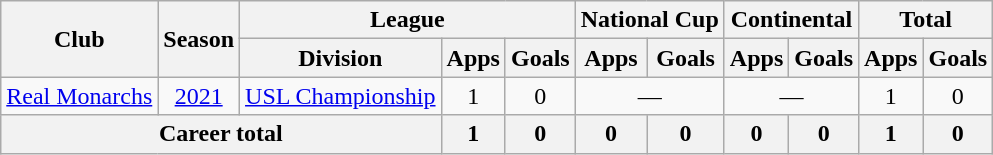<table class=wikitable style=text-align:center>
<tr>
<th rowspan=2>Club</th>
<th rowspan=2>Season</th>
<th colspan=3>League</th>
<th colspan=2>National Cup</th>
<th colspan=2>Continental</th>
<th colspan=2>Total</th>
</tr>
<tr>
<th>Division</th>
<th>Apps</th>
<th>Goals</th>
<th>Apps</th>
<th>Goals</th>
<th>Apps</th>
<th>Goals</th>
<th>Apps</th>
<th>Goals</th>
</tr>
<tr>
<td rowspan=1><a href='#'>Real Monarchs</a></td>
<td><a href='#'>2021</a></td>
<td><a href='#'>USL Championship</a></td>
<td>1</td>
<td>0</td>
<td colspan=2>—</td>
<td colspan=2>—</td>
<td>1</td>
<td>0</td>
</tr>
<tr>
<th colspan=3>Career total</th>
<th>1</th>
<th>0</th>
<th>0</th>
<th>0</th>
<th>0</th>
<th>0</th>
<th>1</th>
<th>0</th>
</tr>
</table>
